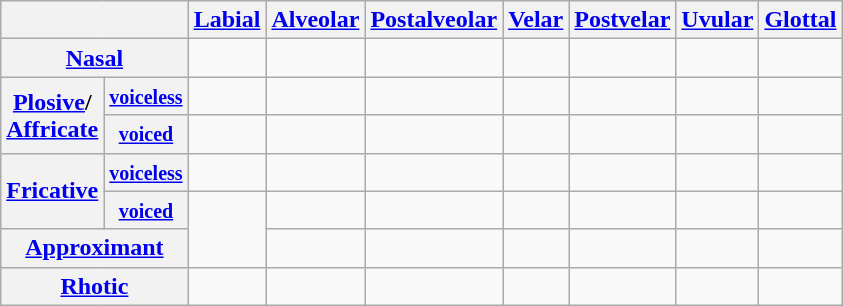<table class="wikitable" style="text-align:center;">
<tr>
<th colspan="2"></th>
<th><a href='#'>Labial</a></th>
<th><a href='#'>Alveolar</a></th>
<th><a href='#'>Postalveolar</a></th>
<th><a href='#'>Velar</a></th>
<th><a href='#'>Postvelar</a></th>
<th><a href='#'>Uvular</a></th>
<th><a href='#'>Glottal</a></th>
</tr>
<tr>
<th colspan="2"><a href='#'>Nasal</a></th>
<td></td>
<td></td>
<td></td>
<td></td>
<td></td>
<td></td>
</tr>
<tr>
<th rowspan="2"><a href='#'>Plosive</a>/<br><a href='#'>Affricate</a></th>
<th><small><a href='#'>voiceless</a></small></th>
<td></td>
<td></td>
<td></td>
<td></td>
<td></td>
<td></td>
<td></td>
</tr>
<tr>
<th><small><a href='#'>voiced</a></small></th>
<td></td>
<td></td>
<td></td>
<td></td>
<td></td>
<td></td>
<td></td>
</tr>
<tr>
<th rowspan="2"><a href='#'>Fricative</a></th>
<th><small><a href='#'>voiceless</a></small></th>
<td></td>
<td></td>
<td></td>
<td></td>
<td></td>
<td></td>
<td></td>
</tr>
<tr>
<th><small><a href='#'>voiced</a></small></th>
<td rowspan="2"></td>
<td></td>
<td></td>
<td></td>
<td></td>
<td></td>
<td></td>
</tr>
<tr>
<th colspan="2"><a href='#'>Approximant</a></th>
<td></td>
<td></td>
<td></td>
<td></td>
<td></td>
<td></td>
</tr>
<tr>
<th colspan="2"><a href='#'>Rhotic</a></th>
<td></td>
<td></td>
<td></td>
<td></td>
<td></td>
<td></td>
<td></td>
</tr>
</table>
